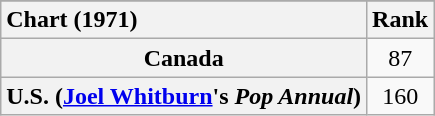<table class="wikitable plainrowheaders floatleft">
<tr>
</tr>
<tr>
<th scope="col" style="text-align:left;">Chart (1971)</th>
<th scope="col" style="text-align:center;">Rank</th>
</tr>
<tr>
<th scope="row">Canada</th>
<td style="text-align:center;">87</td>
</tr>
<tr>
<th scope="row">U.S. (<a href='#'>Joel Whitburn</a>'s <em>Pop Annual</em>)</th>
<td style="text-align:center;">160</td>
</tr>
</table>
